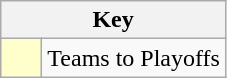<table class="wikitable" style="text-align: center;">
<tr>
<th colspan=2>Key</th>
</tr>
<tr>
<td style="background:#ffffcc; width:20px;"></td>
<td align=left>Teams to Playoffs</td>
</tr>
</table>
